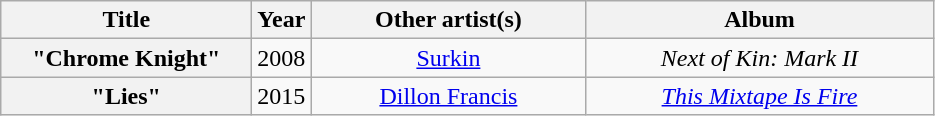<table class="wikitable plainrowheaders" style="text-align:center;">
<tr>
<th scope="col" style="width:10em;">Title</th>
<th scope="col">Year</th>
<th scope="col" style="width:11em;">Other artist(s)</th>
<th scope="col" style="width:14em;">Album</th>
</tr>
<tr>
<th scope="row">"Chrome Knight"</th>
<td>2008</td>
<td><a href='#'>Surkin</a></td>
<td><em>Next of Kin: Mark II</em></td>
</tr>
<tr>
<th scope="row">"Lies"</th>
<td>2015</td>
<td><a href='#'>Dillon Francis</a></td>
<td><em><a href='#'>This Mixtape Is Fire</a></em></td>
</tr>
</table>
